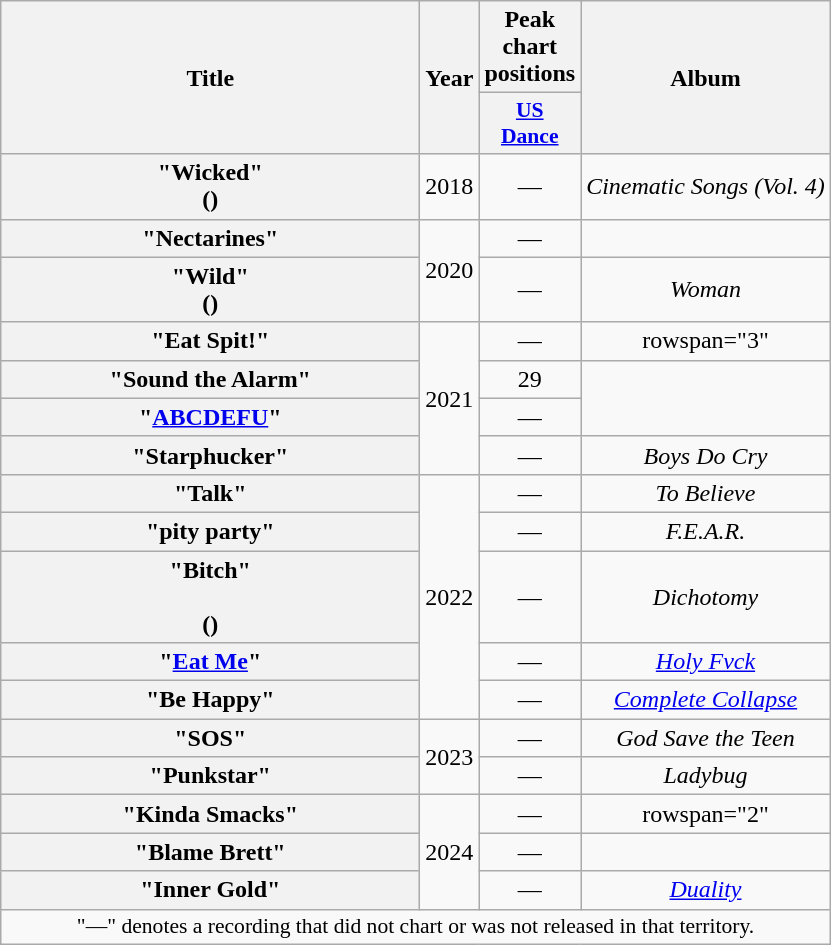<table class="wikitable plainrowheaders" style="text-align:center;">
<tr>
<th scope="col" style="width:17em;" rowspan="2">Title</th>
<th scope="col" rowspan="2">Year</th>
<th scope="col">Peak chart positions</th>
<th scope="col" rowspan="2">Album</th>
</tr>
<tr>
<th scope="col" style="width:2.8em;font-size:90%;"><a href='#'>US<br>Dance</a><br></th>
</tr>
<tr>
<th scope="row">"Wicked"<br>()</th>
<td>2018</td>
<td>—</td>
<td><em>Cinematic Songs (Vol. 4)</em></td>
</tr>
<tr>
<th scope="row">"Nectarines"<br></th>
<td rowspan="2">2020</td>
<td>—</td>
<td></td>
</tr>
<tr>
<th scope="row">"Wild"<br>()</th>
<td>—</td>
<td><em>Woman</em></td>
</tr>
<tr>
<th scope="row">"Eat Spit!"<br></th>
<td rowspan="4">2021</td>
<td>—</td>
<td>rowspan="3" </td>
</tr>
<tr>
<th scope="row">"Sound the Alarm"<br></th>
<td>29</td>
</tr>
<tr>
<th scope="row">"<a href='#'>ABCDEFU</a>"<br></th>
<td>—</td>
</tr>
<tr>
<th scope="row">"Starphucker"<br></th>
<td>—</td>
<td><em>Boys Do Cry</em></td>
</tr>
<tr>
<th scope="row">"Talk"<br></th>
<td rowspan="5">2022</td>
<td>—</td>
<td><em>To Believe</em></td>
</tr>
<tr>
<th scope="row">"pity party"<br></th>
<td>—</td>
<td><em>F.E.A.R.</em></td>
</tr>
<tr>
<th scope="row">"Bitch"<br><br>()</th>
<td>—</td>
<td><em>Dichotomy</em></td>
</tr>
<tr>
<th scope="row">"<a href='#'>Eat Me</a>"<br></th>
<td>—</td>
<td><em><a href='#'>Holy Fvck</a></em></td>
</tr>
<tr>
<th scope="row">"Be Happy"<br></th>
<td>—</td>
<td><em><a href='#'>Complete Collapse</a></em></td>
</tr>
<tr>
<th scope="row">"SOS"<br></th>
<td rowspan="2">2023</td>
<td>—</td>
<td><em>God Save the Teen</em></td>
</tr>
<tr>
<th scope="row">"Punkstar"<br></th>
<td>—</td>
<td><em>Ladybug</em></td>
</tr>
<tr>
<th scope="row">"Kinda Smacks"<br></th>
<td rowspan="3">2024</td>
<td>—</td>
<td>rowspan="2" </td>
</tr>
<tr>
<th scope="row">"Blame Brett"<br></th>
<td>—</td>
</tr>
<tr>
<th scope="row">"Inner Gold"<br></th>
<td>—</td>
<td><em><a href='#'>Duality</a></em></td>
</tr>
<tr>
<td colspan="4" style="font-size:90%">"—" denotes a recording that did not chart or was not released in that territory.</td>
</tr>
</table>
